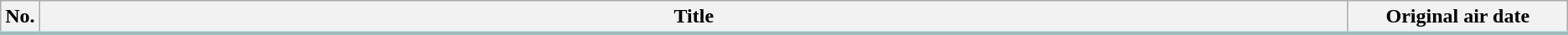<table class="wikitable">
<tr style="border-bottom: 3px solid #9CC;">
<th style="width:1%;">No.</th>
<th>Title</th>
<th style="width:14%;">Original air date</th>
</tr>
<tr>
</tr>
</table>
